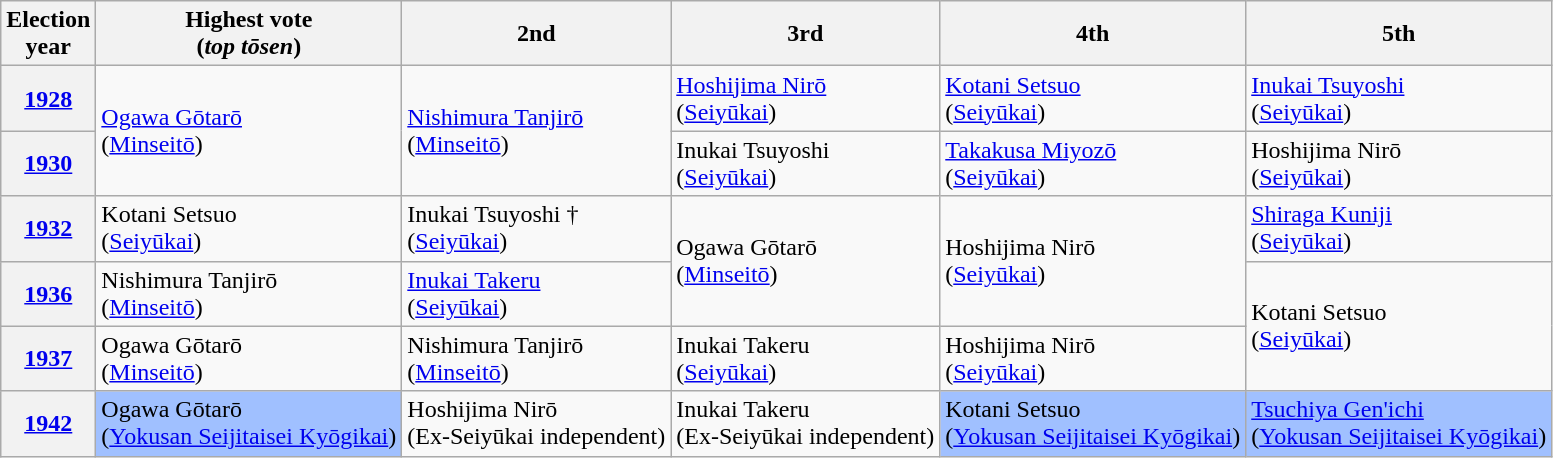<table class="wikitable" border="1">
<tr>
<th>Election<br>year</th>
<th>Highest vote<br>(<em>top tōsen</em>)</th>
<th>2nd</th>
<th>3rd</th>
<th>4th</th>
<th>5th</th>
</tr>
<tr>
<th><a href='#'>1928</a></th>
<td rowspan="2" ><a href='#'>Ogawa Gōtarō</a><br>(<a href='#'>Minseitō</a>)</td>
<td rowspan="2" ><a href='#'>Nishimura Tanjirō</a><br>(<a href='#'>Minseitō</a>)</td>
<td><a href='#'>Hoshijima Nirō</a><br>(<a href='#'>Seiyūkai</a>)</td>
<td><a href='#'>Kotani Setsuo</a><br>(<a href='#'>Seiyūkai</a>)</td>
<td><a href='#'>Inukai Tsuyoshi</a><br>(<a href='#'>Seiyūkai</a>)</td>
</tr>
<tr>
<th><a href='#'>1930</a></th>
<td>Inukai Tsuyoshi<br>(<a href='#'>Seiyūkai</a>)</td>
<td><a href='#'>Takakusa Miyozō</a><br>(<a href='#'>Seiyūkai</a>)</td>
<td>Hoshijima Nirō<br>(<a href='#'>Seiyūkai</a>)</td>
</tr>
<tr>
<th><a href='#'>1932</a></th>
<td>Kotani Setsuo<br>(<a href='#'>Seiyūkai</a>)</td>
<td>Inukai Tsuyoshi †<br>(<a href='#'>Seiyūkai</a>)</td>
<td rowspan="2" >Ogawa Gōtarō<br>(<a href='#'>Minseitō</a>)</td>
<td rowspan="2" >Hoshijima Nirō<br>(<a href='#'>Seiyūkai</a>)</td>
<td><a href='#'>Shiraga Kuniji</a><br>(<a href='#'>Seiyūkai</a>)</td>
</tr>
<tr>
<th><a href='#'>1936</a></th>
<td>Nishimura Tanjirō<br>(<a href='#'>Minseitō</a>)</td>
<td><a href='#'>Inukai Takeru</a><br>(<a href='#'>Seiyūkai</a>)</td>
<td rowspan="2" >Kotani Setsuo<br>(<a href='#'>Seiyūkai</a>)</td>
</tr>
<tr>
<th><a href='#'>1937</a></th>
<td>Ogawa Gōtarō<br>(<a href='#'>Minseitō</a>)</td>
<td>Nishimura Tanjirō<br>(<a href='#'>Minseitō</a>)</td>
<td>Inukai Takeru<br>(<a href='#'>Seiyūkai</a>)</td>
<td>Hoshijima Nirō<br>(<a href='#'>Seiyūkai</a>)</td>
</tr>
<tr>
<th><a href='#'>1942</a></th>
<td bgcolor="#A0C0FF">Ogawa Gōtarō<br> (<a href='#'>Yokusan Seijitaisei Kyōgikai</a>)</td>
<td>Hoshijima Nirō<br>(Ex-Seiyūkai independent)</td>
<td>Inukai Takeru<br>(Ex-Seiyūkai independent)</td>
<td bgcolor="#A0C0FF">Kotani Setsuo<br> (<a href='#'>Yokusan Seijitaisei Kyōgikai</a>)</td>
<td bgcolor="#A0C0FF"><a href='#'>Tsuchiya Gen'ichi</a><br> (<a href='#'>Yokusan Seijitaisei Kyōgikai</a>)</td>
</tr>
</table>
